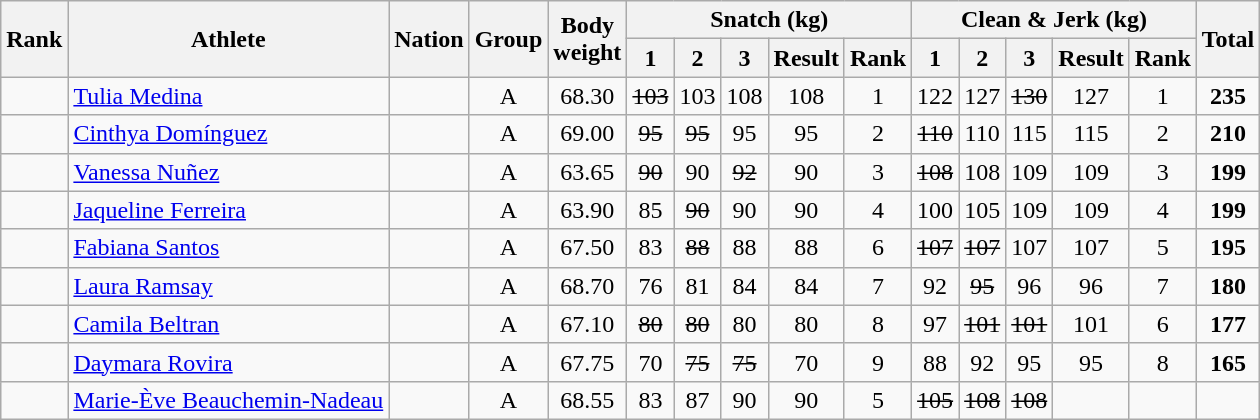<table class="wikitable sortable" style="text-align:center;">
<tr>
<th rowspan=2>Rank</th>
<th rowspan=2>Athlete</th>
<th rowspan=2>Nation</th>
<th rowspan=2>Group</th>
<th rowspan=2>Body<br>weight</th>
<th colspan=5>Snatch (kg)</th>
<th colspan=5>Clean & Jerk (kg)</th>
<th rowspan=2>Total</th>
</tr>
<tr>
<th>1</th>
<th>2</th>
<th>3</th>
<th>Result</th>
<th>Rank</th>
<th>1</th>
<th>2</th>
<th>3</th>
<th>Result</th>
<th>Rank</th>
</tr>
<tr>
<td></td>
<td align=left><a href='#'>Tulia Medina</a></td>
<td align=left></td>
<td>A</td>
<td>68.30</td>
<td><s>103</s></td>
<td>103</td>
<td>108</td>
<td>108</td>
<td>1</td>
<td>122</td>
<td>127</td>
<td><s>130</s></td>
<td>127</td>
<td>1</td>
<td><strong>235</strong></td>
</tr>
<tr>
<td></td>
<td align=left><a href='#'>Cinthya Domínguez</a></td>
<td align=left></td>
<td>A</td>
<td>69.00</td>
<td><s>95</s></td>
<td><s>95</s></td>
<td>95</td>
<td>95</td>
<td>2</td>
<td><s>110</s></td>
<td>110</td>
<td>115</td>
<td>115</td>
<td>2</td>
<td><strong>210</strong></td>
</tr>
<tr>
<td></td>
<td align=left><a href='#'>Vanessa Nuñez</a></td>
<td align=left></td>
<td>A</td>
<td>63.65</td>
<td><s>90</s></td>
<td>90</td>
<td><s>92</s></td>
<td>90</td>
<td>3</td>
<td><s>108</s></td>
<td>108</td>
<td>109</td>
<td>109</td>
<td>3</td>
<td><strong>199</strong></td>
</tr>
<tr>
<td></td>
<td align=left><a href='#'>Jaqueline Ferreira</a></td>
<td align=left></td>
<td>A</td>
<td>63.90</td>
<td>85</td>
<td><s>90</s></td>
<td>90</td>
<td>90</td>
<td>4</td>
<td>100</td>
<td>105</td>
<td>109</td>
<td>109</td>
<td>4</td>
<td><strong>199</strong></td>
</tr>
<tr>
<td></td>
<td align=left><a href='#'>Fabiana Santos</a></td>
<td align=left></td>
<td>A</td>
<td>67.50</td>
<td>83</td>
<td><s>88</s></td>
<td>88</td>
<td>88</td>
<td>6</td>
<td><s>107</s></td>
<td><s>107</s></td>
<td>107</td>
<td>107</td>
<td>5</td>
<td><strong>195</strong></td>
</tr>
<tr>
<td></td>
<td align=left><a href='#'>Laura Ramsay</a></td>
<td align=left></td>
<td>A</td>
<td>68.70</td>
<td>76</td>
<td>81</td>
<td>84</td>
<td>84</td>
<td>7</td>
<td>92</td>
<td><s>95</s></td>
<td>96</td>
<td>96</td>
<td>7</td>
<td><strong>180</strong></td>
</tr>
<tr>
<td></td>
<td align=left><a href='#'>Camila Beltran</a></td>
<td align=left></td>
<td>A</td>
<td>67.10</td>
<td><s>80</s></td>
<td><s>80</s></td>
<td>80</td>
<td>80</td>
<td>8</td>
<td>97</td>
<td><s>101</s></td>
<td><s>101</s></td>
<td>101</td>
<td>6</td>
<td><strong>177</strong></td>
</tr>
<tr>
<td></td>
<td align=left><a href='#'>Daymara Rovira</a></td>
<td align=left></td>
<td>A</td>
<td>67.75</td>
<td>70</td>
<td><s>75</s></td>
<td><s>75</s></td>
<td>70</td>
<td>9</td>
<td>88</td>
<td>92</td>
<td>95</td>
<td>95</td>
<td>8</td>
<td><strong>165</strong></td>
</tr>
<tr>
<td></td>
<td align=left><a href='#'>Marie-Ève Beauchemin-Nadeau</a></td>
<td align=left></td>
<td>A</td>
<td>68.55</td>
<td>83</td>
<td>87</td>
<td>90</td>
<td>90</td>
<td>5</td>
<td><s>105</s></td>
<td><s>108</s></td>
<td><s>108</s></td>
<td></td>
<td></td>
<td></td>
</tr>
</table>
